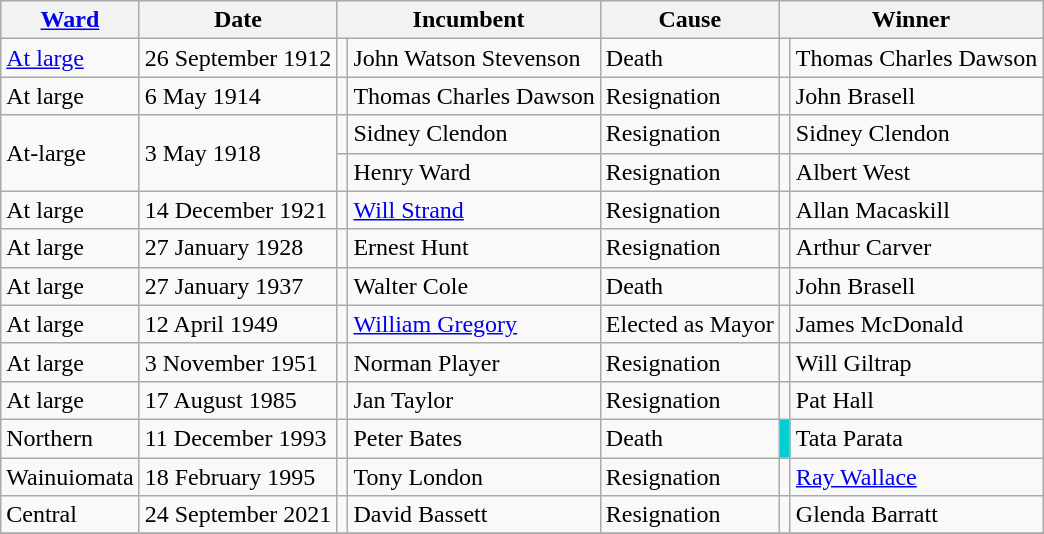<table class="wikitable">
<tr align=center>
<th><a href='#'>Ward</a></th>
<th>Date</th>
<th colspan=2>Incumbent</th>
<th>Cause</th>
<th colspan=2>Winner</th>
</tr>
<tr>
<td><a href='#'>At large</a></td>
<td>26 September 1912</td>
<td></td>
<td>John Watson Stevenson</td>
<td>Death</td>
<td></td>
<td>Thomas Charles Dawson</td>
</tr>
<tr>
<td>At large</td>
<td>6 May 1914</td>
<td></td>
<td>Thomas Charles Dawson</td>
<td>Resignation</td>
<td></td>
<td>John Brasell</td>
</tr>
<tr>
<td rowspan=2>At-large</td>
<td rowspan=2>3 May 1918</td>
<td></td>
<td>Sidney Clendon</td>
<td>Resignation</td>
<td></td>
<td>Sidney Clendon</td>
</tr>
<tr>
<td></td>
<td>Henry Ward</td>
<td>Resignation</td>
<td></td>
<td>Albert West</td>
</tr>
<tr>
<td>At large</td>
<td>14 December 1921</td>
<td></td>
<td><a href='#'>Will Strand</a></td>
<td>Resignation</td>
<td></td>
<td>Allan Macaskill</td>
</tr>
<tr>
<td>At large</td>
<td>27 January 1928</td>
<td></td>
<td>Ernest Hunt</td>
<td>Resignation</td>
<td></td>
<td>Arthur Carver</td>
</tr>
<tr>
<td>At large</td>
<td>27 January 1937</td>
<td></td>
<td>Walter Cole</td>
<td>Death</td>
<td></td>
<td>John Brasell</td>
</tr>
<tr>
<td>At large</td>
<td>12 April 1949</td>
<td></td>
<td><a href='#'>William Gregory</a></td>
<td>Elected as Mayor</td>
<td></td>
<td>James McDonald</td>
</tr>
<tr>
<td>At large</td>
<td>3 November 1951</td>
<td></td>
<td>Norman Player</td>
<td>Resignation</td>
<td></td>
<td>Will Giltrap</td>
</tr>
<tr>
<td>At large</td>
<td>17 August 1985</td>
<td></td>
<td>Jan Taylor</td>
<td>Resignation</td>
<td></td>
<td>Pat Hall</td>
</tr>
<tr>
<td>Northern</td>
<td>11 December 1993</td>
<td></td>
<td>Peter Bates</td>
<td>Death</td>
<td style="background:#00CED1"></td>
<td>Tata Parata</td>
</tr>
<tr>
<td>Wainuiomata</td>
<td>18 February 1995</td>
<td></td>
<td>Tony London</td>
<td>Resignation</td>
<td></td>
<td><a href='#'>Ray Wallace</a></td>
</tr>
<tr>
<td>Central</td>
<td>24 September 2021</td>
<td></td>
<td>David Bassett</td>
<td>Resignation</td>
<td></td>
<td>Glenda Barratt</td>
</tr>
<tr>
</tr>
</table>
